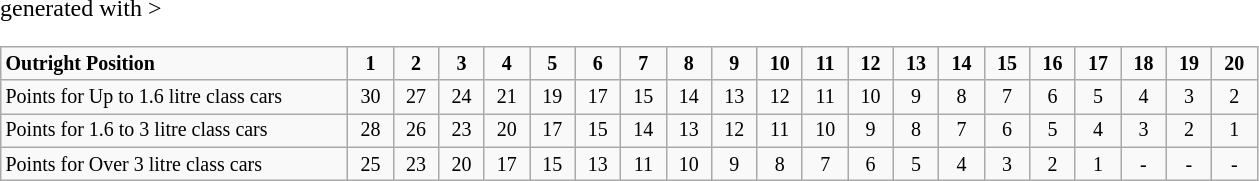<table class="wikitable" <hiddentext>generated with >
<tr style="font-size:10pt;font-weight:bold">
<td width="225" height="13">Outright Position</td>
<td width="24" align="center">1</td>
<td width="24" align="center">2</td>
<td width="24" align="center">3</td>
<td width="24" align="center">4</td>
<td width="24" align="center">5</td>
<td width="24" align="center">6</td>
<td width="24" align="center">7</td>
<td width="24" align="center">8</td>
<td width="24" align="center">9</td>
<td width="24" align="center">10</td>
<td width="24" align="center">11</td>
<td width="24" align="center">12</td>
<td width="24" align="center">13</td>
<td width="24" align="center">14</td>
<td width="24" align="center">15</td>
<td width="24" align="center">16</td>
<td width="24" align="center">17</td>
<td width="24" align="center">18</td>
<td width="24" align="center">19</td>
<td width="24" align="center">20</td>
</tr>
<tr style="font-size:10pt">
<td height="13">Points for Up to 1.6 litre class cars</td>
<td align="center">30</td>
<td align="center">27</td>
<td align="center">24</td>
<td align="center">21</td>
<td align="center">19</td>
<td align="center">17</td>
<td align="center">15</td>
<td align="center">14</td>
<td align="center">13</td>
<td align="center">12</td>
<td align="center">11</td>
<td align="center">10</td>
<td align="center">9</td>
<td align="center">8</td>
<td align="center">7</td>
<td align="center">6</td>
<td align="center">5</td>
<td align="center">4</td>
<td align="center">3</td>
<td align="center">2</td>
</tr>
<tr style="font-size:10pt">
<td height="13">Points for 1.6 to 3 litre class cars</td>
<td align="center">28</td>
<td align="center">26</td>
<td align="center">23</td>
<td align="center">20</td>
<td align="center">17</td>
<td align="center">15</td>
<td align="center">14</td>
<td align="center">13</td>
<td align="center">12</td>
<td align="center">11</td>
<td align="center">10</td>
<td align="center">9</td>
<td align="center">8</td>
<td align="center">7</td>
<td align="center">6</td>
<td align="center">5</td>
<td align="center">4</td>
<td align="center">3</td>
<td align="center">2</td>
<td align="center">1</td>
</tr>
<tr style="font-size:10pt">
<td height="13">Points for Over 3 litre class cars</td>
<td align="center">25</td>
<td align="center">23</td>
<td align="center">20</td>
<td align="center">17</td>
<td align="center">15</td>
<td align="center">13</td>
<td align="center">11</td>
<td align="center">10</td>
<td align="center">9</td>
<td align="center">8</td>
<td align="center">7</td>
<td align="center">6</td>
<td align="center">5</td>
<td align="center">4</td>
<td align="center">3</td>
<td align="center">2</td>
<td align="center">1</td>
<td align="center">-</td>
<td align="center">-</td>
<td align="center">-</td>
</tr>
</table>
